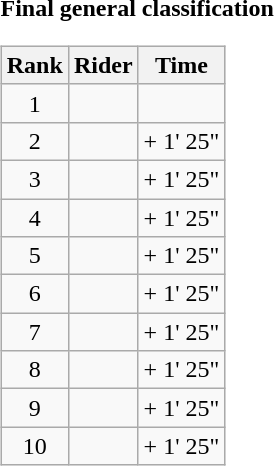<table>
<tr>
<td><strong>Final general classification</strong><br><table class="wikitable">
<tr>
<th scope="col">Rank</th>
<th scope="col">Rider</th>
<th scope="col">Time</th>
</tr>
<tr>
<td style="text-align:center;">1</td>
<td></td>
<td style="text-align:right;"></td>
</tr>
<tr>
<td style="text-align:center;">2</td>
<td></td>
<td style="text-align:right;">+ 1' 25"</td>
</tr>
<tr>
<td style="text-align:center;">3</td>
<td></td>
<td style="text-align:right;">+ 1' 25"</td>
</tr>
<tr>
<td style="text-align:center;">4</td>
<td></td>
<td style="text-align:right;">+ 1' 25"</td>
</tr>
<tr>
<td style="text-align:center;">5</td>
<td></td>
<td style="text-align:right;">+ 1' 25"</td>
</tr>
<tr>
<td style="text-align:center;">6</td>
<td></td>
<td style="text-align:right;">+ 1' 25"</td>
</tr>
<tr>
<td style="text-align:center;">7</td>
<td></td>
<td style="text-align:right;">+ 1' 25"</td>
</tr>
<tr>
<td style="text-align:center;">8</td>
<td></td>
<td style="text-align:right;">+ 1' 25"</td>
</tr>
<tr>
<td style="text-align:center;">9</td>
<td></td>
<td style="text-align:right;">+ 1' 25"</td>
</tr>
<tr>
<td style="text-align:center;">10</td>
<td></td>
<td style="text-align:right;">+ 1' 25"</td>
</tr>
</table>
</td>
</tr>
</table>
